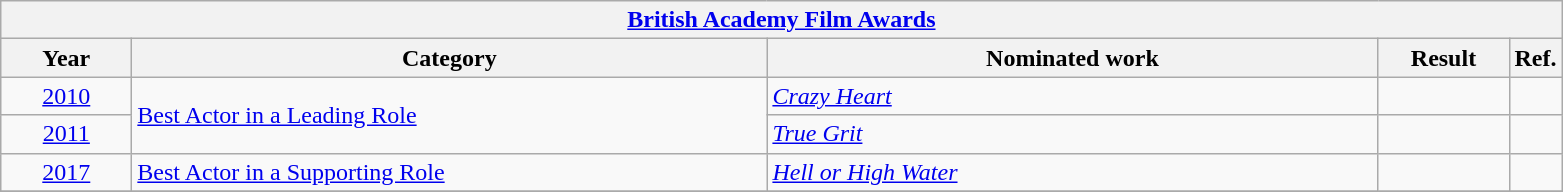<table class=wikitable>
<tr>
<th colspan=5><a href='#'>British Academy Film Awards</a></th>
</tr>
<tr>
<th scope="col" style="width:5em;">Year</th>
<th scope="col" style="width:26em;">Category</th>
<th scope="col" style="width:25em;">Nominated work</th>
<th scope="col" style="width:5em;">Result</th>
<th>Ref.</th>
</tr>
<tr>
<td style="text-align:center;"><a href='#'>2010</a></td>
<td rowspan=2><a href='#'>Best Actor in a Leading Role</a></td>
<td><em><a href='#'>Crazy Heart</a></em></td>
<td></td>
<td></td>
</tr>
<tr>
<td style="text-align:center;"><a href='#'>2011</a></td>
<td><em><a href='#'>True Grit</a></em></td>
<td></td>
<td></td>
</tr>
<tr>
<td style="text-align:center;"><a href='#'>2017</a></td>
<td><a href='#'>Best Actor in a Supporting Role</a></td>
<td><em><a href='#'>Hell or High Water</a></em></td>
<td></td>
<td></td>
</tr>
<tr>
</tr>
</table>
